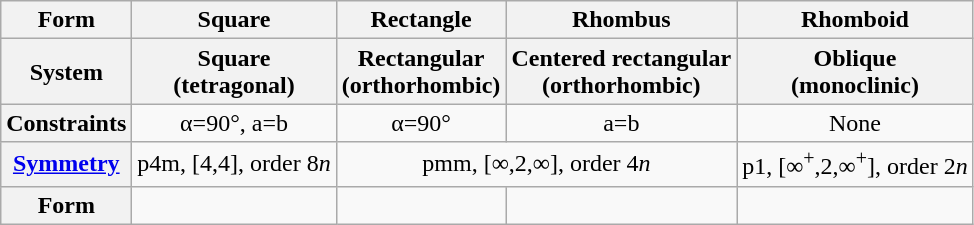<table class=wikitable>
<tr>
<th>Form</th>
<th>Square</th>
<th>Rectangle</th>
<th>Rhombus</th>
<th>Rhomboid</th>
</tr>
<tr>
<th>System</th>
<th>Square<br>(tetragonal)</th>
<th>Rectangular<br>(orthorhombic)</th>
<th>Centered rectangular<br>(orthorhombic)</th>
<th>Oblique<br>(monoclinic)</th>
</tr>
<tr align=center>
<th>Constraints</th>
<td>α=90°, a=b</td>
<td>α=90°</td>
<td>a=b</td>
<td>None</td>
</tr>
<tr align=center>
<th><a href='#'>Symmetry</a></th>
<td>p4m, [4,4], order 8<em>n</em></td>
<td colspan=2>pmm, [∞,2,∞], order 4<em>n</em></td>
<td>p1, [∞<sup>+</sup>,2,∞<sup>+</sup>], order 2<em>n</em></td>
</tr>
<tr align=center>
<th>Form</th>
<td></td>
<td></td>
<td></td>
<td></td>
</tr>
</table>
